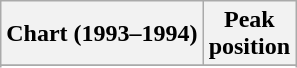<table class="wikitable sortable">
<tr>
<th align="left">Chart (1993–1994)</th>
<th align="center">Peak<br>position</th>
</tr>
<tr>
</tr>
<tr>
</tr>
</table>
